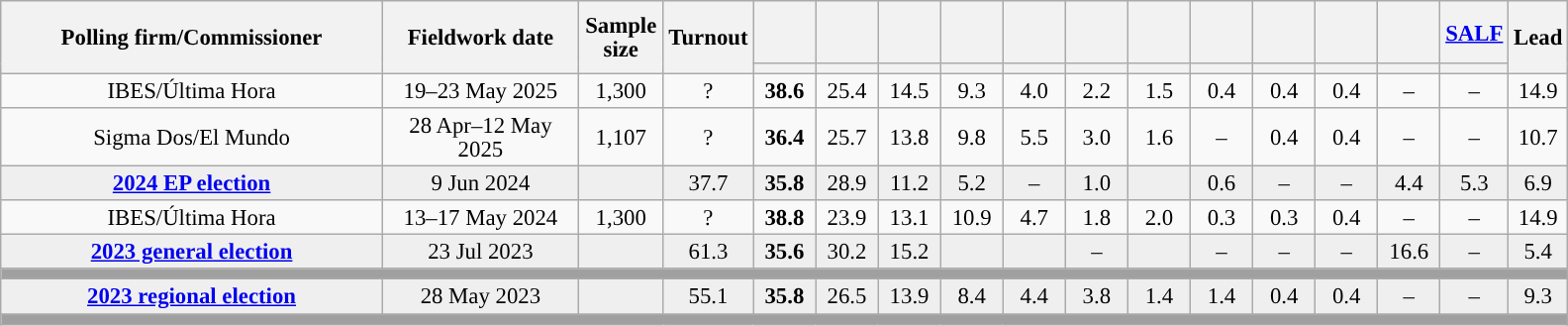<table class="wikitable collapsible" style="text-align:center; font-size:95%; line-height:16px;">
<tr style="height:42px;">
<th style="width:250px;" rowspan="2">Polling firm/Commissioner</th>
<th style="width:125px;" rowspan="2">Fieldwork date</th>
<th style="width:50px;" rowspan="2">Sample size</th>
<th style="width:45px;" rowspan="2">Turnout</th>
<th style="width:35px;"></th>
<th style="width:35px;"></th>
<th style="width:35px;"></th>
<th style="width:35px;"></th>
<th style="width:35px;"></th>
<th style="width:35px;"></th>
<th style="width:35px;"></th>
<th style="width:35px;"></th>
<th style="width:35px;"></th>
<th style="width:35px;"></th>
<th style="width:35px;"></th>
<th style="width:35px;"><a href='#'>SALF</a></th>
<th style="width:30px;" rowspan="2">Lead</th>
</tr>
<tr>
<th style="color:inherit;background:"></th>
<th style="color:inherit;background:"></th>
<th style="color:inherit;background:"></th>
<th style="color:inherit;background:"></th>
<th style="color:inherit;background:"></th>
<th style="color:inherit;background:"></th>
<th style="color:inherit;background:"></th>
<th style="color:inherit;background:"></th>
<th style="color:inherit;background:"></th>
<th style="color:inherit;background:"></th>
<th style="color:inherit;background:"></th>
<th style="color:inherit;background:"></th>
</tr>
<tr>
<td>IBES/Última Hora</td>
<td>19–23 May 2025</td>
<td>1,300</td>
<td>?</td>
<td><strong>38.6</strong><br></td>
<td>25.4<br></td>
<td>14.5<br></td>
<td>9.3<br></td>
<td>4.0<br></td>
<td>2.2<br></td>
<td>1.5<br></td>
<td>0.4<br></td>
<td>0.4<br></td>
<td>0.4<br></td>
<td>–</td>
<td>–</td>
<td style="background:">14.9</td>
</tr>
<tr>
<td>Sigma Dos/El Mundo</td>
<td>28 Apr–12 May 2025</td>
<td>1,107</td>
<td>?</td>
<td><strong>36.4</strong><br></td>
<td>25.7<br></td>
<td>13.8<br></td>
<td>9.8<br></td>
<td>5.5<br></td>
<td>3.0<br></td>
<td>1.6<br></td>
<td>–</td>
<td>0.4<br></td>
<td>0.4<br></td>
<td>–</td>
<td>–</td>
<td style="background:">10.7</td>
</tr>
<tr style="background:#EFEFEF;">
<td><strong><a href='#'>2024 EP election</a></strong></td>
<td>9 Jun 2024</td>
<td></td>
<td>37.7</td>
<td><strong>35.8</strong><br></td>
<td>28.9<br></td>
<td>11.2<br></td>
<td>5.2<br></td>
<td>–</td>
<td>1.0<br></td>
<td></td>
<td>0.6<br></td>
<td>–</td>
<td>–</td>
<td>4.4<br></td>
<td>5.3<br></td>
<td style="background:">6.9</td>
</tr>
<tr>
<td>IBES/Última Hora</td>
<td>13–17 May 2024</td>
<td>1,300</td>
<td>?</td>
<td><strong>38.8</strong><br></td>
<td>23.9<br></td>
<td>13.1<br></td>
<td>10.9<br></td>
<td>4.7<br></td>
<td>1.8<br></td>
<td>2.0<br></td>
<td>0.3<br></td>
<td>0.3<br></td>
<td>0.4<br></td>
<td>–</td>
<td>–</td>
<td style="background:">14.9</td>
</tr>
<tr style="background:#EFEFEF;">
<td><strong><a href='#'>2023 general election</a></strong></td>
<td>23 Jul 2023</td>
<td></td>
<td>61.3</td>
<td><strong>35.6</strong><br></td>
<td>30.2<br></td>
<td>15.2<br></td>
<td></td>
<td></td>
<td>–</td>
<td></td>
<td>–</td>
<td>–</td>
<td>–</td>
<td>16.6<br></td>
<td>–</td>
<td style="background:">5.4</td>
</tr>
<tr>
<td colspan="17" style="background:#A0A0A0"></td>
</tr>
<tr style="background:#EFEFEF;">
<td><strong><a href='#'>2023 regional election</a></strong></td>
<td>28 May 2023</td>
<td></td>
<td>55.1</td>
<td><strong>35.8</strong><br></td>
<td>26.5<br></td>
<td>13.9<br></td>
<td>8.4<br></td>
<td>4.4<br></td>
<td>3.8<br></td>
<td>1.4<br></td>
<td>1.4<br></td>
<td>0.4<br></td>
<td>0.4<br></td>
<td>–</td>
<td>–</td>
<td style="background:">9.3</td>
</tr>
<tr>
<td colspan="17" style="background:#A0A0A0"></td>
</tr>
</table>
